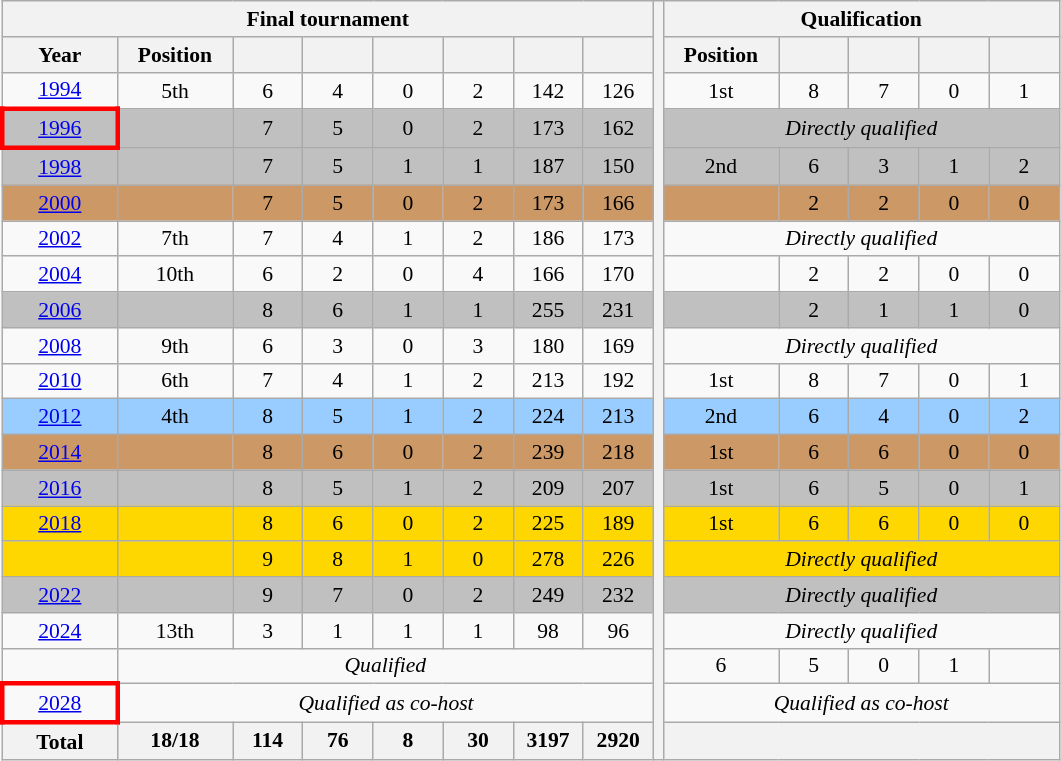<table class="wikitable" style="text-align: center;font-size:90%;">
<tr>
<th colspan=8>Final tournament</th>
<th rowspan=21></th>
<th colspan=7>Qualification</th>
</tr>
<tr>
<th width=70>Year</th>
<th width=70>Position</th>
<th width=40></th>
<th width=40></th>
<th width=40></th>
<th width=40></th>
<th width=40></th>
<th width=40></th>
<th width=70>Position</th>
<th width=40></th>
<th width=40></th>
<th width=40></th>
<th width=40></th>
</tr>
<tr>
<td> <a href='#'>1994</a></td>
<td>5th</td>
<td>6</td>
<td>4</td>
<td>0</td>
<td>2</td>
<td>142</td>
<td>126</td>
<td>1st</td>
<td>8</td>
<td>7</td>
<td>0</td>
<td>1</td>
</tr>
<tr bgcolor=silver>
<td style="border: 3px solid red"> <a href='#'>1996</a></td>
<td></td>
<td>7</td>
<td>5</td>
<td>0</td>
<td>2</td>
<td>173</td>
<td>162</td>
<td colspan=5><em>Directly qualified</em></td>
</tr>
<tr bgcolor=silver>
<td> <a href='#'>1998</a></td>
<td></td>
<td>7</td>
<td>5</td>
<td>1</td>
<td>1</td>
<td>187</td>
<td>150</td>
<td>2nd</td>
<td>6</td>
<td>3</td>
<td>1</td>
<td>2</td>
</tr>
<tr bgcolor=cc9966>
<td> <a href='#'>2000</a></td>
<td></td>
<td>7</td>
<td>5</td>
<td>0</td>
<td>2</td>
<td>173</td>
<td>166</td>
<td></td>
<td>2</td>
<td>2</td>
<td>0</td>
<td>0</td>
</tr>
<tr>
<td> <a href='#'>2002</a></td>
<td>7th</td>
<td>7</td>
<td>4</td>
<td>1</td>
<td>2</td>
<td>186</td>
<td>173</td>
<td colspan=5><em>Directly qualified</em></td>
</tr>
<tr>
<td> <a href='#'>2004</a></td>
<td>10th</td>
<td>6</td>
<td>2</td>
<td>0</td>
<td>4</td>
<td>166</td>
<td>170</td>
<td></td>
<td>2</td>
<td>2</td>
<td>0</td>
<td>0</td>
</tr>
<tr bgcolor=silver>
<td> <a href='#'>2006</a></td>
<td></td>
<td>8</td>
<td>6</td>
<td>1</td>
<td>1</td>
<td>255</td>
<td>231</td>
<td></td>
<td>2</td>
<td>1</td>
<td>1</td>
<td>0</td>
</tr>
<tr>
<td> <a href='#'>2008</a></td>
<td>9th</td>
<td>6</td>
<td>3</td>
<td>0</td>
<td>3</td>
<td>180</td>
<td>169</td>
<td colspan=5><em>Directly qualified</em></td>
</tr>
<tr>
<td> <a href='#'>2010</a></td>
<td>6th</td>
<td>7</td>
<td>4</td>
<td>1</td>
<td>2</td>
<td>213</td>
<td>192</td>
<td>1st</td>
<td>8</td>
<td>7</td>
<td>0</td>
<td>1</td>
</tr>
<tr bgcolor=9acdff>
<td> <a href='#'>2012</a></td>
<td>4th</td>
<td>8</td>
<td>5</td>
<td>1</td>
<td>2</td>
<td>224</td>
<td>213</td>
<td>2nd</td>
<td>6</td>
<td>4</td>
<td>0</td>
<td>2</td>
</tr>
<tr bgcolor=cc9966>
<td> <a href='#'>2014</a></td>
<td></td>
<td>8</td>
<td>6</td>
<td>0</td>
<td>2</td>
<td>239</td>
<td>218</td>
<td>1st</td>
<td>6</td>
<td>6</td>
<td>0</td>
<td>0</td>
</tr>
<tr bgcolor=silver>
<td> <a href='#'>2016</a></td>
<td></td>
<td>8</td>
<td>5</td>
<td>1</td>
<td>2</td>
<td>209</td>
<td>207</td>
<td>1st</td>
<td>6</td>
<td>5</td>
<td>0</td>
<td>1</td>
</tr>
<tr bgcolor=gold>
<td> <a href='#'>2018</a></td>
<td></td>
<td>8</td>
<td>6</td>
<td>0</td>
<td>2</td>
<td>225</td>
<td>189</td>
<td>1st</td>
<td>6</td>
<td>6</td>
<td>0</td>
<td>0</td>
</tr>
<tr bgcolor=gold>
<td></td>
<td></td>
<td>9</td>
<td>8</td>
<td>1</td>
<td>0</td>
<td>278</td>
<td>226</td>
<td colspan=5><em>Directly qualified</em></td>
</tr>
<tr bgcolor=silver>
<td> <a href='#'>2022</a></td>
<td></td>
<td>9</td>
<td>7</td>
<td>0</td>
<td>2</td>
<td>249</td>
<td>232</td>
<td colspan=5><em>Directly qualified</em></td>
</tr>
<tr>
<td> <a href='#'>2024</a></td>
<td>13th</td>
<td>3</td>
<td>1</td>
<td>1</td>
<td>1</td>
<td>98</td>
<td>96</td>
<td colspan="5"><em>Directly qualified</em></td>
</tr>
<tr>
<td></td>
<td colspan=7><em>Qualified</em></td>
<td>6</td>
<td>5</td>
<td>0</td>
<td>1</td>
</tr>
<tr>
<td style="border: 3px solid red"> <a href='#'>2028</a></td>
<td colspan=7><em>Qualified as co-host</em></td>
<td colspan=5><em>Qualified as co-host</em></td>
</tr>
<tr>
<th>Total</th>
<th>18/18</th>
<th>114</th>
<th>76</th>
<th>8</th>
<th>30</th>
<th>3197</th>
<th>2920</th>
<th colspan="5"></th>
</tr>
</table>
